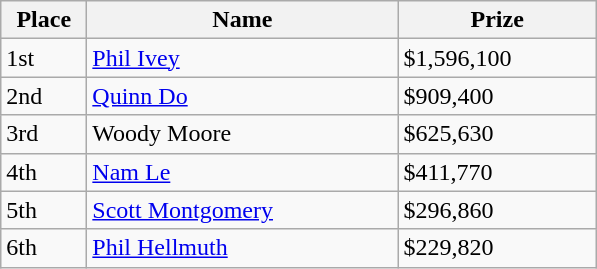<table class="wikitable">
<tr>
<th width="50">Place</th>
<th width="200">Name</th>
<th width="125">Prize</th>
</tr>
<tr>
<td>1st</td>
<td><a href='#'>Phil Ivey</a></td>
<td>$1,596,100</td>
</tr>
<tr>
<td>2nd</td>
<td><a href='#'>Quinn Do</a></td>
<td>$909,400</td>
</tr>
<tr>
<td>3rd</td>
<td>Woody Moore</td>
<td>$625,630</td>
</tr>
<tr>
<td>4th</td>
<td><a href='#'>Nam Le</a></td>
<td>$411,770</td>
</tr>
<tr>
<td>5th</td>
<td><a href='#'>Scott Montgomery</a></td>
<td>$296,860</td>
</tr>
<tr>
<td>6th</td>
<td><a href='#'>Phil Hellmuth</a></td>
<td>$229,820</td>
</tr>
</table>
